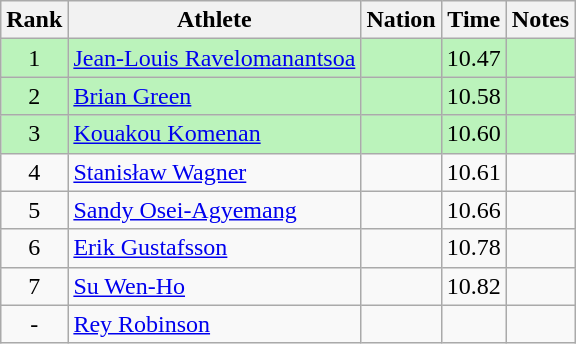<table class="wikitable sortable" style="text-align:center">
<tr>
<th>Rank</th>
<th>Athlete</th>
<th>Nation</th>
<th>Time</th>
<th>Notes</th>
</tr>
<tr bgcolor=bbf3bb>
<td>1</td>
<td align=left><a href='#'>Jean-Louis Ravelomanantsoa</a></td>
<td align=left></td>
<td>10.47</td>
<td></td>
</tr>
<tr bgcolor=bbf3bb>
<td>2</td>
<td align=left><a href='#'>Brian Green</a></td>
<td align=left></td>
<td>10.58</td>
<td></td>
</tr>
<tr bgcolor=bbf3bb>
<td>3</td>
<td align=left><a href='#'>Kouakou Komenan</a></td>
<td align=left></td>
<td>10.60</td>
<td></td>
</tr>
<tr>
<td>4</td>
<td align=left><a href='#'>Stanisław Wagner</a></td>
<td align=left></td>
<td>10.61</td>
<td></td>
</tr>
<tr>
<td>5</td>
<td align=left><a href='#'>Sandy Osei-Agyemang</a></td>
<td align=left></td>
<td>10.66</td>
<td></td>
</tr>
<tr>
<td>6</td>
<td align=left><a href='#'>Erik Gustafsson</a></td>
<td align=left></td>
<td>10.78</td>
<td></td>
</tr>
<tr>
<td>7</td>
<td align=left><a href='#'>Su Wen-Ho</a></td>
<td align=left></td>
<td>10.82</td>
<td></td>
</tr>
<tr>
<td data-sort-value=8>-</td>
<td align=left><a href='#'>Rey Robinson</a></td>
<td align=left></td>
<td></td>
<td></td>
</tr>
</table>
